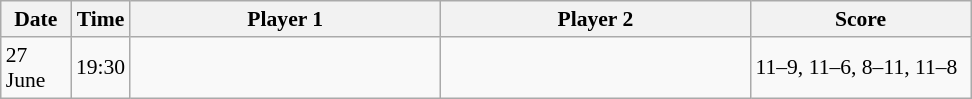<table class="sortable wikitable" style="font-size:90%">
<tr>
<th width="40">Date</th>
<th width="30">Time</th>
<th width="200">Player 1</th>
<th width="200">Player 2</th>
<th width="140">Score</th>
</tr>
<tr>
<td>27 June</td>
<td>19:30</td>
<td><strong></strong></td>
<td></td>
<td>11–9, 11–6, 8–11, 11–8</td>
</tr>
</table>
